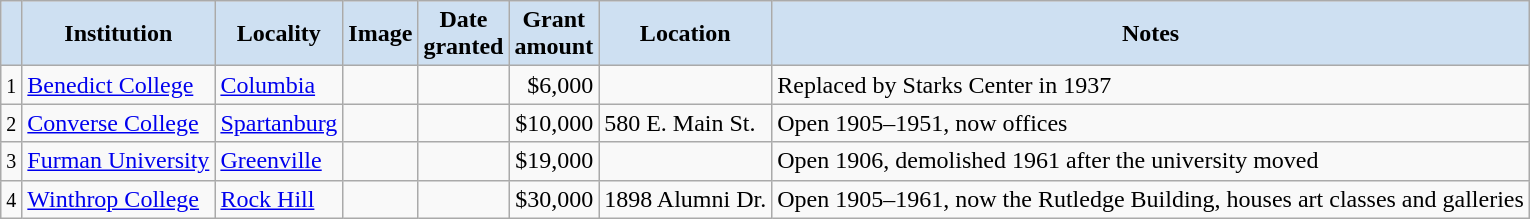<table class="wikitable sortable" align="center">
<tr>
<th style="background-color:#CEE0F2;"></th>
<th style="background-color:#CEE0F2;">Institution</th>
<th style="background-color:#CEE0F2;">Locality</th>
<th style="background-color:#CEE0F2;" class="unsortable">Image</th>
<th style="background-color:#CEE0F2;">Date<br>granted</th>
<th style="background-color:#CEE0F2;">Grant<br>amount</th>
<th style="background-color:#CEE0F2;">Location</th>
<th style="background-color:#CEE0F2;" class="unsortable">Notes</th>
</tr>
<tr ->
<td align=center><small>1</small></td>
<td><a href='#'>Benedict College</a></td>
<td><a href='#'>Columbia</a></td>
<td></td>
<td></td>
<td align=right>$6,000</td>
<td></td>
<td>Replaced by Starks Center in 1937</td>
</tr>
<tr ->
<td align=center><small>2</small></td>
<td><a href='#'>Converse College</a></td>
<td><a href='#'>Spartanburg</a></td>
<td></td>
<td></td>
<td align=right>$10,000</td>
<td>580 E. Main St.</td>
<td>Open 1905–1951, now offices</td>
</tr>
<tr ->
<td align=center><small>3</small></td>
<td><a href='#'>Furman University</a></td>
<td><a href='#'>Greenville</a></td>
<td></td>
<td></td>
<td align=right>$19,000</td>
<td></td>
<td>Open 1906, demolished 1961 after the university moved</td>
</tr>
<tr ->
<td align=center><small>4</small></td>
<td><a href='#'>Winthrop College</a></td>
<td><a href='#'>Rock Hill</a></td>
<td></td>
<td></td>
<td align=right>$30,000</td>
<td>1898 Alumni Dr.</td>
<td>Open 1905–1961, now the Rutledge Building, houses art classes and galleries</td>
</tr>
</table>
